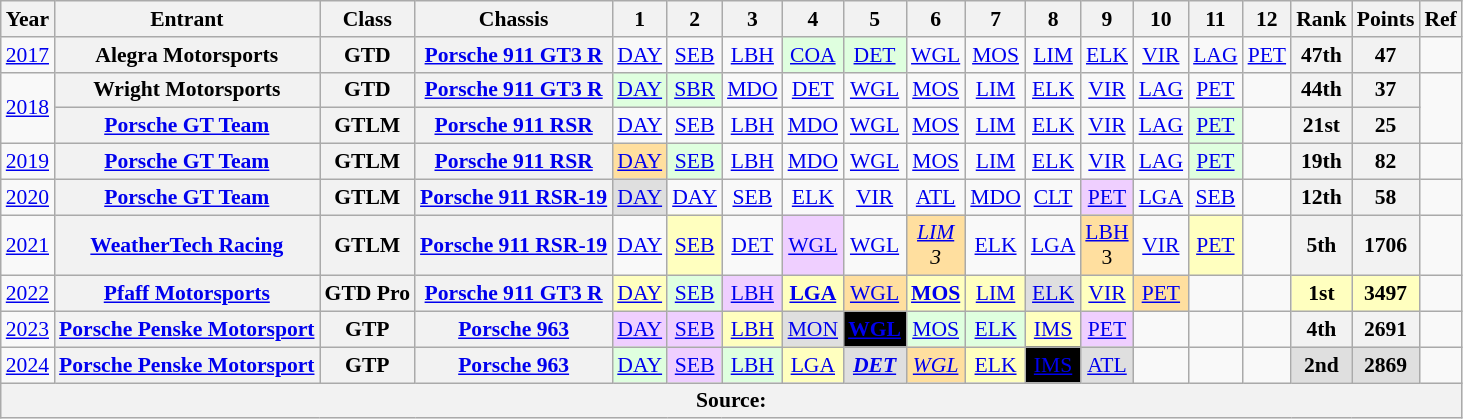<table class="wikitable" style="text-align:center; font-size:90%">
<tr>
<th>Year</th>
<th>Entrant</th>
<th>Class</th>
<th>Chassis</th>
<th>1</th>
<th>2</th>
<th>3</th>
<th>4</th>
<th>5</th>
<th>6</th>
<th>7</th>
<th>8</th>
<th>9</th>
<th>10</th>
<th>11</th>
<th>12</th>
<th>Rank</th>
<th>Points</th>
<th>Ref</th>
</tr>
<tr>
<td><a href='#'>2017</a></td>
<th>Alegra Motorsports</th>
<th>GTD</th>
<th><a href='#'>Porsche 911 GT3 R</a></th>
<td><a href='#'>DAY</a></td>
<td><a href='#'>SEB</a></td>
<td><a href='#'>LBH</a></td>
<td style="background:#DFFFDF;"><a href='#'>COA</a><br></td>
<td style="background:#DFFFDF;"><a href='#'>DET</a><br></td>
<td><a href='#'>WGL</a></td>
<td><a href='#'>MOS</a></td>
<td><a href='#'>LIM</a></td>
<td><a href='#'>ELK</a></td>
<td><a href='#'>VIR</a></td>
<td><a href='#'>LAG</a></td>
<td><a href='#'>PET</a></td>
<th>47th</th>
<th>47</th>
<td></td>
</tr>
<tr>
<td rowspan=2><a href='#'>2018</a></td>
<th>Wright Motorsports</th>
<th>GTD</th>
<th><a href='#'>Porsche 911 GT3 R</a></th>
<td style="background:#DFFFDF;"><a href='#'>DAY</a><br></td>
<td style="background:#DFFFDF;"><a href='#'>SBR</a><br></td>
<td><a href='#'>MDO</a></td>
<td><a href='#'>DET</a></td>
<td><a href='#'>WGL</a></td>
<td><a href='#'>MOS</a></td>
<td><a href='#'>LIM</a></td>
<td><a href='#'>ELK</a></td>
<td><a href='#'>VIR</a></td>
<td><a href='#'>LAG</a></td>
<td><a href='#'>PET</a></td>
<td></td>
<th>44th</th>
<th>37</th>
<td rowspan="2"></td>
</tr>
<tr>
<th><a href='#'>Porsche GT Team</a></th>
<th>GTLM</th>
<th><a href='#'>Porsche 911 RSR</a></th>
<td><a href='#'>DAY</a></td>
<td><a href='#'>SEB</a></td>
<td><a href='#'>LBH</a></td>
<td><a href='#'>MDO</a></td>
<td><a href='#'>WGL</a></td>
<td><a href='#'>MOS</a></td>
<td><a href='#'>LIM</a></td>
<td><a href='#'>ELK</a></td>
<td><a href='#'>VIR</a></td>
<td><a href='#'>LAG</a></td>
<td style="background:#DFFFDF;"><a href='#'>PET</a><br></td>
<td></td>
<th>21st</th>
<th>25</th>
</tr>
<tr>
<td><a href='#'>2019</a></td>
<th><a href='#'>Porsche GT Team</a></th>
<th>GTLM</th>
<th><a href='#'>Porsche 911 RSR</a></th>
<td style="background:#FFDF9F;"><a href='#'>DAY</a><br></td>
<td style="background:#DFFFDF;"><a href='#'>SEB</a><br></td>
<td><a href='#'>LBH</a></td>
<td><a href='#'>MDO</a></td>
<td><a href='#'>WGL</a></td>
<td><a href='#'>MOS</a></td>
<td><a href='#'>LIM</a></td>
<td><a href='#'>ELK</a></td>
<td><a href='#'>VIR</a></td>
<td><a href='#'>LAG</a></td>
<td style="background:#DFFFDF;"><a href='#'>PET</a><br></td>
<td></td>
<th>19th</th>
<th>82</th>
<td></td>
</tr>
<tr>
<td><a href='#'>2020</a></td>
<th><a href='#'>Porsche GT Team</a></th>
<th>GTLM</th>
<th><a href='#'>Porsche 911 RSR-19</a></th>
<td style="background:#DFDFDF;"><a href='#'>DAY</a><br></td>
<td style="background:#;"><a href='#'>DAY</a><br></td>
<td style="background:#;"><a href='#'>SEB</a><br></td>
<td style="background:#;"><a href='#'>ELK</a><br></td>
<td style="background:#;"><a href='#'>VIR</a><br></td>
<td style="background:#;"><a href='#'>ATL</a><br></td>
<td style="background:#;"><a href='#'>MDO</a><br></td>
<td style="background:#;"><a href='#'>CLT</a><br></td>
<td style="background:#EFCFFF;"><a href='#'>PET</a><br></td>
<td style="background:#;"><a href='#'>LGA</a><br></td>
<td style="background:#;"><a href='#'>SEB</a><br></td>
<td></td>
<th>12th</th>
<th>58</th>
<td></td>
</tr>
<tr>
<td><a href='#'>2021</a></td>
<th><a href='#'>WeatherTech Racing</a></th>
<th>GTLM</th>
<th><a href='#'>Porsche 911 RSR-19</a></th>
<td><a href='#'>DAY</a></td>
<td style="background:#FFFFBF;"><a href='#'>SEB</a><br></td>
<td><a href='#'>DET</a></td>
<td style="background:#EFCFFF;"><a href='#'>WGL</a><br></td>
<td><a href='#'>WGL</a></td>
<td style="background:#FFDF9F;"><em><a href='#'>LIM</a><br>3</em></td>
<td><a href='#'>ELK</a></td>
<td><a href='#'>LGA</a></td>
<td style="background:#FFDF9F;"><a href='#'>LBH</a><br>3</td>
<td><a href='#'>VIR</a></td>
<td style="background:#FFFFBF;"><a href='#'>PET</a><br></td>
<td></td>
<th>5th</th>
<th>1706</th>
<td></td>
</tr>
<tr>
<td><a href='#'>2022</a></td>
<th><a href='#'>Pfaff Motorsports</a></th>
<th>GTD Pro</th>
<th><a href='#'>Porsche 911 GT3 R</a></th>
<td style="background:#FFFFBF;"><a href='#'>DAY</a><br></td>
<td style="background:#DFFFDF;"><a href='#'>SEB</a><br></td>
<td style="background:#EFCFFF;"><a href='#'>LBH</a><br></td>
<td style="background:#FFFFBF;"><strong><a href='#'>LGA</a></strong><br></td>
<td style="background:#FFDF9F;"><a href='#'>WGL</a><br></td>
<td style="background:#FFFFBF;"><strong><a href='#'>MOS</a></strong><br></td>
<td style="background:#FFFFBF;"><a href='#'>LIM</a><br></td>
<td style="background:#DFDFDF;"><a href='#'>ELK</a><br></td>
<td style="background:#FFFFBF;"><a href='#'>VIR</a><br></td>
<td style="background:#FFDF9F;"><a href='#'>PET</a><br></td>
<td></td>
<td></td>
<th style="background:#FFFFBF;">1st</th>
<th style="background:#FFFFBF;">3497</th>
<td></td>
</tr>
<tr>
<td><a href='#'>2023</a></td>
<th><a href='#'>Porsche Penske Motorsport</a></th>
<th>GTP</th>
<th><a href='#'>Porsche 963</a></th>
<td style="background:#EFCFFF;"><a href='#'>DAY</a><br></td>
<td style="background:#EFCFFF;"><a href='#'>SEB</a><br></td>
<td style="background:#FFFFBF;”"><a href='#'>LBH</a><br></td>
<td style="background:#DFDFDF;"><a href='#'>MON</a><br></td>
<td style="background:#000000;color:white"><strong><a href='#'><span>WGL</span></a></strong><br></td>
<td style="background:#DFFFDF;"><a href='#'>MOS</a><br></td>
<td style="background:#DFFFDF;"><a href='#'>ELK</a><br></td>
<td style="background:#FFFFBF;”"><a href='#'>IMS</a><br></td>
<td style="background:#EFCFFF;"><a href='#'>PET</a><br></td>
<td></td>
<td></td>
<td></td>
<th>4th</th>
<th>2691</th>
<td></td>
</tr>
<tr>
<td><a href='#'>2024</a></td>
<th><a href='#'>Porsche Penske Motorsport</a></th>
<th>GTP</th>
<th><a href='#'>Porsche 963</a></th>
<td style="background:#DFFFDF;"><a href='#'>DAY</a><br></td>
<td style="background:#EFCFFF;"><a href='#'>SEB</a><br></td>
<td style="background:#DFFFDF;"><a href='#'>LBH</a><br></td>
<td style="background:#ffffbf;"><a href='#'>LGA</a><br></td>
<td style="background:#dfdfdf;"><strong><em><a href='#'>DET</a></em></strong><br></td>
<td style="background:#FFDF9F;"><em><a href='#'>WGL</a></em><br></td>
<td style="background:#FFFFBF;"><a href='#'>ELK</a><br></td>
<td style="background:#000000;color:white"><a href='#'><span>IMS</span></a><br></td>
<td style="background:#dfdfdf;"><a href='#'>ATL</a><br></td>
<td></td>
<td></td>
<td></td>
<th style="background:#DFDFDF;">2nd</th>
<th style="background:#DFDFDF;">2869</th>
<td></td>
</tr>
<tr>
<th colspan="19">Source:</th>
</tr>
</table>
